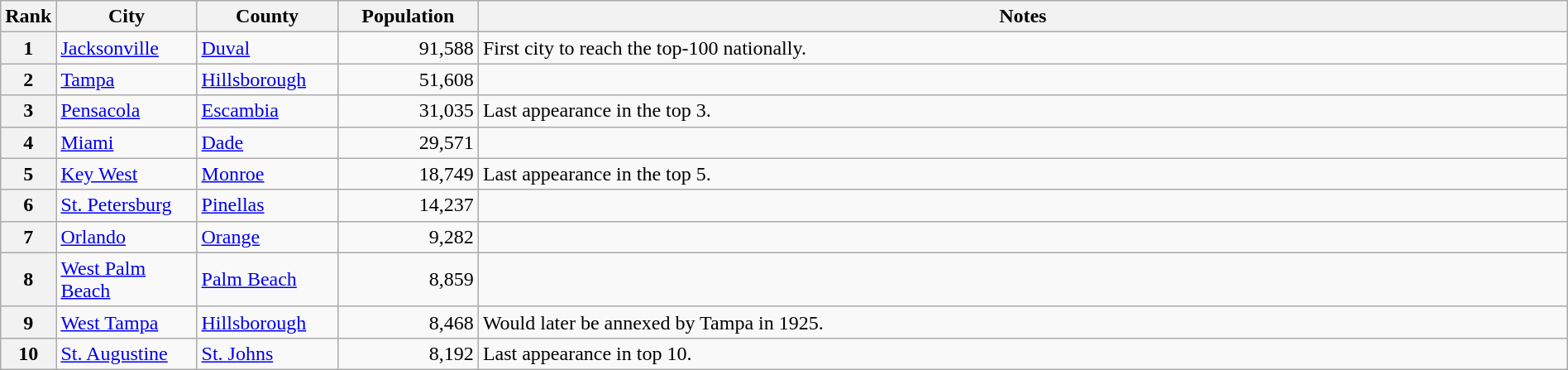<table class="wikitable plainrowheaders" style="width:100%">
<tr>
<th scope="col" style="width:3%;">Rank</th>
<th scope="col" style="width:9%;">City</th>
<th scope="col" style="width:9%;">County</th>
<th scope="col" style="width:9%;">Population</th>
<th scope="col" style="width:70%;">Notes</th>
</tr>
<tr>
<th scope="row">1</th>
<td><a href='#'>Jacksonville</a></td>
<td><a href='#'>Duval</a></td>
<td align="right">91,588</td>
<td>First city to reach the top-100 nationally.</td>
</tr>
<tr>
<th scope="row">2</th>
<td><a href='#'>Tampa</a></td>
<td><a href='#'>Hillsborough</a></td>
<td align="right">51,608</td>
<td></td>
</tr>
<tr>
<th scope="row">3</th>
<td><a href='#'>Pensacola</a></td>
<td><a href='#'>Escambia</a></td>
<td align="right">31,035</td>
<td>Last appearance in the top 3.</td>
</tr>
<tr>
<th scope="row">4</th>
<td><a href='#'>Miami</a></td>
<td><a href='#'>Dade</a></td>
<td align="right">29,571</td>
<td></td>
</tr>
<tr>
<th scope="row">5</th>
<td><a href='#'>Key West</a></td>
<td><a href='#'>Monroe</a></td>
<td align="right">18,749</td>
<td>Last appearance in the top 5.</td>
</tr>
<tr>
<th scope="row">6</th>
<td><a href='#'>St. Petersburg</a></td>
<td><a href='#'>Pinellas</a></td>
<td align="right">14,237</td>
<td></td>
</tr>
<tr>
<th scope="row">7</th>
<td><a href='#'>Orlando</a></td>
<td><a href='#'>Orange</a></td>
<td align="right">9,282</td>
<td></td>
</tr>
<tr>
<th scope="row">8</th>
<td><a href='#'>West Palm Beach</a></td>
<td><a href='#'>Palm Beach</a></td>
<td align="right">8,859</td>
<td></td>
</tr>
<tr>
<th scope="row">9</th>
<td><a href='#'>West Tampa</a></td>
<td><a href='#'>Hillsborough</a></td>
<td align="right">8,468</td>
<td>Would later be annexed by Tampa in 1925.</td>
</tr>
<tr>
<th scope="row">10</th>
<td><a href='#'>St. Augustine</a></td>
<td><a href='#'>St. Johns</a></td>
<td align="right">8,192</td>
<td>Last appearance in top 10.</td>
</tr>
</table>
